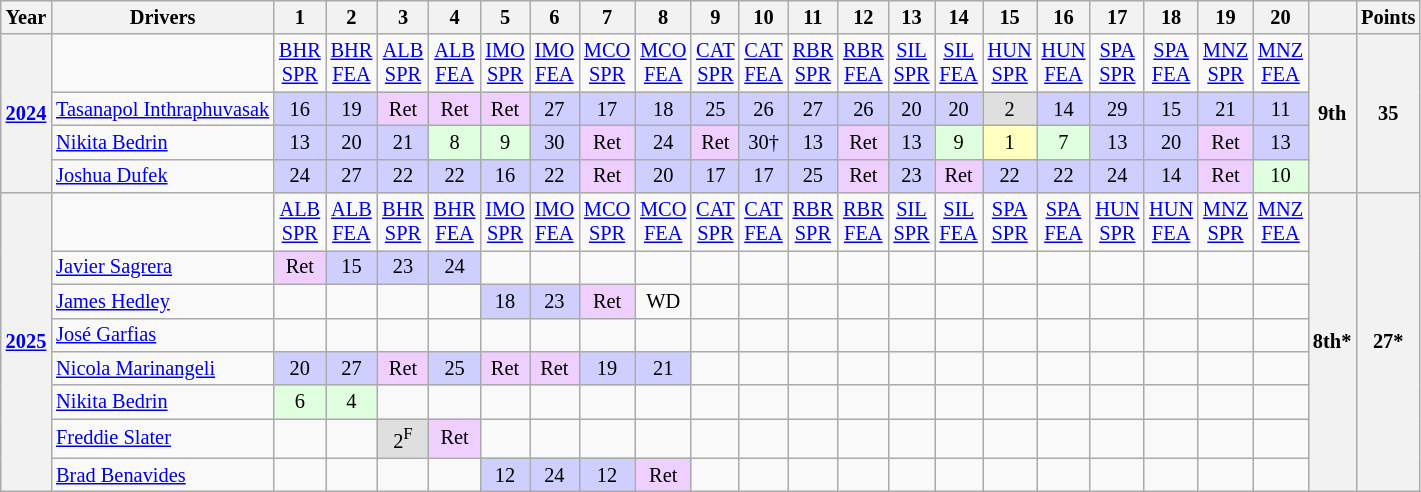<table class="wikitable" style="text-align:center; font-size:85%;">
<tr>
<th>Year</th>
<th>Drivers</th>
<th>1</th>
<th>2</th>
<th>3</th>
<th>4</th>
<th>5</th>
<th>6</th>
<th>7</th>
<th>8</th>
<th>9</th>
<th>10</th>
<th>11</th>
<th>12</th>
<th>13</th>
<th>14</th>
<th>15</th>
<th>16</th>
<th>17</th>
<th>18</th>
<th>19</th>
<th>20</th>
<th></th>
<th>Points</th>
</tr>
<tr>
<th rowspan=4><a href='#'>2024</a></th>
<td></td>
<td><a href='#'>BHR<br>SPR</a></td>
<td><a href='#'>BHR<br>FEA</a></td>
<td><a href='#'>ALB<br>SPR</a></td>
<td><a href='#'>ALB<br>FEA</a></td>
<td><a href='#'>IMO<br>SPR</a></td>
<td><a href='#'>IMO<br>FEA</a></td>
<td><a href='#'>MCO<br>SPR</a></td>
<td><a href='#'>MCO<br>FEA</a></td>
<td><a href='#'>CAT<br>SPR</a></td>
<td><a href='#'>CAT<br>FEA</a></td>
<td><a href='#'>RBR<br>SPR</a></td>
<td><a href='#'>RBR<br>FEA</a></td>
<td><a href='#'>SIL<br>SPR</a></td>
<td><a href='#'>SIL<br>FEA</a></td>
<td><a href='#'>HUN<br>SPR</a></td>
<td><a href='#'>HUN<br>FEA</a></td>
<td><a href='#'>SPA<br>SPR</a></td>
<td><a href='#'>SPA<br>FEA</a></td>
<td><a href='#'>MNZ<br>SPR</a></td>
<td><a href='#'>MNZ<br>FEA</a></td>
<th rowspan=4 style="background:#;">9th</th>
<th rowspan=4 style="background:#;">35</th>
</tr>
<tr>
<td align=left nowrap> <a href='#'>Tasanapol Inthraphuvasak</a></td>
<td style="background:#CFCFFF;">16</td>
<td style="background:#CFCFFF;">19</td>
<td style="background:#EFCFFF;">Ret</td>
<td style="background:#EFCFFF;">Ret</td>
<td style="background:#EFCFFF;">Ret</td>
<td style="background:#CFCFFF;">27</td>
<td style="background:#CFCFFF;">17</td>
<td style="background:#CFCFFF;">18</td>
<td style="background:#CFCFFF;">25</td>
<td style="background:#CFCFFF;">26</td>
<td style="background:#CFCFFF;">27</td>
<td style="background:#CFCFFF;">26</td>
<td style="background:#CFCFFF;">20</td>
<td style="background:#CFCFFF;">20</td>
<td style="background:#DFDFDF;">2</td>
<td style="background:#CFCFFF;">14</td>
<td style="background:#CFCFFF;">29</td>
<td style="background:#CFCFFF;">15</td>
<td style="background:#CFCFFF;">21</td>
<td style="background:#CFCFFF;">11</td>
</tr>
<tr>
<td align=left> <a href='#'>Nikita Bedrin</a></td>
<td style="background:#CFCFFF;">13</td>
<td style="background:#CFCFFF;">20</td>
<td style="background:#CFCFFF;">21</td>
<td style="background:#DFFFDF;">8</td>
<td style="background:#DFFFDF;">9</td>
<td style="background:#CFCFFF;">30</td>
<td style="background:#EFCFFF;">Ret</td>
<td style="background:#CFCFFF;">24</td>
<td style="background:#EFCFFF;">Ret</td>
<td style="background:#CFCFFF;">30†</td>
<td style="background:#CFCFFF;">13</td>
<td style="background:#EFCFFF;">Ret</td>
<td style="background:#CFCFFF;">13</td>
<td style="background:#DFFFDF;">9</td>
<td style="background:#FFFFBF;">1</td>
<td style="background:#DFFFDF;">7</td>
<td style="background:#CFCFFF;">13</td>
<td style="background:#CFCFFF;">20</td>
<td style="background:#EFCFFF;">Ret</td>
<td style="background:#CFCFFF;">13</td>
</tr>
<tr>
<td align=left> <a href='#'>Joshua Dufek</a></td>
<td style="background:#CFCFFF;">24</td>
<td style="background:#CFCFFF;">27</td>
<td style="background:#CFCFFF;">22</td>
<td style="background:#CFCFFF;">22</td>
<td style="background:#CFCFFF;">16</td>
<td style="background:#CFCFFF;">22</td>
<td style="background:#EFCFFF;">Ret</td>
<td style="background:#CFCFFF;">20</td>
<td style="background:#CFCFFF;">17</td>
<td style="background:#CFCFFF;">17</td>
<td style="background:#CFCFFF;">25</td>
<td style="background:#EFCFFF;">Ret</td>
<td style="background:#CFCFFF;">23</td>
<td style="background:#EFCFFF;">Ret</td>
<td style="background:#CFCFFF;">22</td>
<td style="background:#CFCFFF;">22</td>
<td style="background:#CFCFFF;">24</td>
<td style="background:#CFCFFF;">14</td>
<td style="background:#EFCFFF;">Ret</td>
<td style="background:#DFFFDF;">10</td>
</tr>
<tr>
<th rowspan="8"><a href='#'>2025</a></th>
<td></td>
<td><a href='#'>ALB<br>SPR</a></td>
<td><a href='#'>ALB<br>FEA</a></td>
<td><a href='#'>BHR<br>SPR</a></td>
<td><a href='#'>BHR<br>FEA</a></td>
<td><a href='#'>IMO<br>SPR</a></td>
<td><a href='#'>IMO<br>FEA</a></td>
<td><a href='#'>MCO<br>SPR</a></td>
<td><a href='#'>MCO<br>FEA</a></td>
<td><a href='#'>CAT<br>SPR</a></td>
<td><a href='#'>CAT<br>FEA</a></td>
<td><a href='#'>RBR<br>SPR</a></td>
<td><a href='#'>RBR<br>FEA</a></td>
<td><a href='#'>SIL<br>SPR</a></td>
<td><a href='#'>SIL<br>FEA</a></td>
<td><a href='#'>SPA<br>SPR</a></td>
<td><a href='#'>SPA<br>FEA</a></td>
<td><a href='#'>HUN<br>SPR</a></td>
<td><a href='#'>HUN<br>FEA</a></td>
<td><a href='#'>MNZ<br>SPR</a></td>
<td><a href='#'>MNZ<br>FEA</a></td>
<th rowspan="8" style="background:#;">8th*</th>
<th rowspan="8" style="background:#;">27*</th>
</tr>
<tr>
<td align=left> <a href='#'>Javier Sagrera</a></td>
<td style="background:#EFCFFF;">Ret</td>
<td style="background:#CFCFFF;">15</td>
<td style="background:#CFCFFF;">23</td>
<td style="background:#CFCFFF;">24</td>
<td></td>
<td></td>
<td></td>
<td></td>
<td></td>
<td></td>
<td></td>
<td></td>
<td></td>
<td></td>
<td></td>
<td></td>
<td></td>
<td></td>
<td></td>
<td></td>
</tr>
<tr>
<td align=left> <a href='#'>James Hedley</a></td>
<td></td>
<td></td>
<td></td>
<td></td>
<td style="background:#CFCFFF;">18</td>
<td style="background:#CFCFFF;">23</td>
<td style="background:#EFCFFF;">Ret</td>
<td>WD</td>
<td></td>
<td></td>
<td></td>
<td></td>
<td></td>
<td></td>
<td></td>
<td></td>
<td></td>
<td></td>
<td></td>
<td></td>
</tr>
<tr>
<td align=left> <a href='#'>José Garfias</a></td>
<td></td>
<td></td>
<td></td>
<td></td>
<td></td>
<td></td>
<td></td>
<td></td>
<td></td>
<td></td>
<td></td>
<td></td>
<td></td>
<td></td>
<td></td>
<td></td>
<td></td>
<td></td>
<td></td>
<td></td>
</tr>
<tr>
<td align=left> <a href='#'>Nicola Marinangeli</a></td>
<td style="background:#CFCFFF;">20</td>
<td style="background:#CFCFFF;">27</td>
<td style="background:#EFCFFF;">Ret</td>
<td style="background:#CFCFFF;">25</td>
<td style="background:#EFCFFF;">Ret</td>
<td style="background:#EFCFFF;">Ret</td>
<td style="background:#CFCFFF;">19</td>
<td style="background:#CFCFFF;">21</td>
<td></td>
<td></td>
<td></td>
<td></td>
<td></td>
<td></td>
<td></td>
<td></td>
<td></td>
<td></td>
<td></td>
</tr>
<tr>
<td align=left> <a href='#'>Nikita Bedrin</a></td>
<td style="background:#DFFFDF;">6</td>
<td style="background:#DFFFDF;">4</td>
<td></td>
<td></td>
<td></td>
<td></td>
<td></td>
<td></td>
<td></td>
<td></td>
<td></td>
<td></td>
<td></td>
<td></td>
<td></td>
<td></td>
<td></td>
<td></td>
<td></td>
<td></td>
</tr>
<tr>
<td align=left> <a href='#'>Freddie Slater</a></td>
<td></td>
<td></td>
<td style="background:#DFDFDF;">2<span><sup>F</sup></span></td>
<td style="background:#EFCFFF;">Ret</td>
<td></td>
<td></td>
<td></td>
<td></td>
<td></td>
<td></td>
<td></td>
<td></td>
<td></td>
<td></td>
<td></td>
<td></td>
<td></td>
<td></td>
<td></td>
<td></td>
</tr>
<tr>
<td align=left> <a href='#'>Brad Benavides</a></td>
<td></td>
<td></td>
<td></td>
<td></td>
<td style="background:#CFCFFF;">12</td>
<td style="background:#CFCFFF;">24</td>
<td style="background:#CFCFFF;">12</td>
<td style="background:#EFCFFF;">Ret</td>
<td></td>
<td></td>
<td></td>
<td></td>
<td></td>
<td></td>
<td></td>
<td></td>
<td></td>
<td></td>
<td></td>
<td></td>
</tr>
</table>
